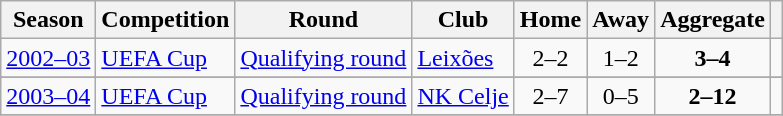<table class="wikitable">
<tr>
<th>Season</th>
<th>Competition</th>
<th>Round</th>
<th>Club</th>
<th>Home</th>
<th>Away</th>
<th>Aggregate</th>
<th></th>
</tr>
<tr>
<td><a href='#'>2002–03</a></td>
<td><a href='#'>UEFA Cup</a></td>
<td><a href='#'>Qualifying round</a></td>
<td> <a href='#'>Leixões</a></td>
<td style="text-align:center;">2–2</td>
<td style="text-align:center;">1–2</td>
<td style="text-align:center;"><strong>3–4</strong></td>
<td></td>
</tr>
<tr>
</tr>
<tr>
<td><a href='#'>2003–04</a></td>
<td><a href='#'>UEFA Cup</a></td>
<td><a href='#'>Qualifying round</a></td>
<td> <a href='#'>NK Celje</a></td>
<td style="text-align:center;">2–7</td>
<td style="text-align:center;">0–5</td>
<td style="text-align:center;"><strong>2–12</strong></td>
<td></td>
</tr>
<tr>
</tr>
</table>
